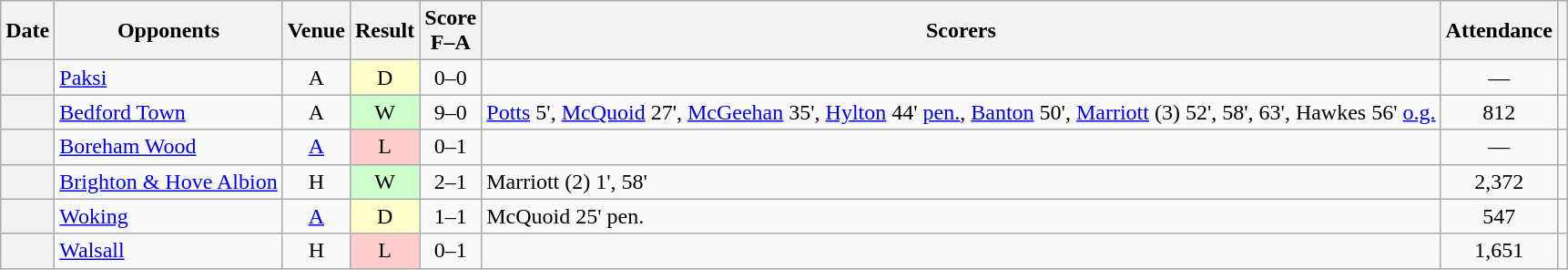<table class="wikitable plainrowheaders sortable" style="text-align: center">
<tr>
<th scope=col>Date</th>
<th scope=col>Opponents</th>
<th scope=col>Venue</th>
<th scope=col>Result</th>
<th scope=col>Score<br>F–A</th>
<th scope=col class=unsortable>Scorers</th>
<th scope=col>Attendance</th>
<th scope=col class=unsortable></th>
</tr>
<tr>
<th scope=row></th>
<td align=left><a href='#'>Paksi</a></td>
<td>A</td>
<td style=background-color:#FFFFCC>D</td>
<td>0–0</td>
<td align=left></td>
<td>—</td>
<td></td>
</tr>
<tr>
<th scope=row></th>
<td align=left><a href='#'>Bedford Town</a></td>
<td>A</td>
<td style=background-color:#CCFFCC>W</td>
<td>9–0</td>
<td align=left><a href='#'>Potts</a> 5', <a href='#'>McQuoid</a> 27', <a href='#'>McGeehan</a> 35', <a href='#'>Hylton</a> 44' <a href='#'>pen.</a>, <a href='#'>Banton</a> 50', <a href='#'>Marriott</a> (3) 52', 58', 63', Hawkes 56' <a href='#'>o.g.</a></td>
<td>812</td>
<td></td>
</tr>
<tr>
<th scope=row></th>
<td align=left><a href='#'>Boreham Wood</a></td>
<td><a href='#'>A</a></td>
<td style=background-color:#FFCCCC>L</td>
<td>0–1</td>
<td align=left></td>
<td>—</td>
<td></td>
</tr>
<tr>
<th scope=row></th>
<td align=left><a href='#'>Brighton & Hove Albion</a></td>
<td>H</td>
<td style=background-color:#CCFFCC>W</td>
<td>2–1</td>
<td align=left>Marriott (2) 1', 58'</td>
<td>2,372</td>
<td></td>
</tr>
<tr>
<th scope=row></th>
<td align=left><a href='#'>Woking</a></td>
<td><a href='#'>A</a></td>
<td style=background-color:#FFFFCC>D</td>
<td>1–1</td>
<td align=left>McQuoid 25' pen.</td>
<td>547</td>
<td></td>
</tr>
<tr>
<th scope=row></th>
<td align=left><a href='#'>Walsall</a></td>
<td>H</td>
<td style=background-color:#FFCCCC>L</td>
<td>0–1</td>
<td align=left></td>
<td>1,651</td>
<td></td>
</tr>
</table>
